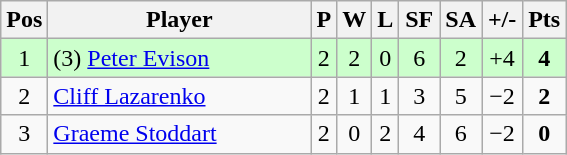<table class="wikitable" style="text-align:center; margin: 1em auto 1em auto, align:left">
<tr>
<th width=20>Pos</th>
<th width=168>Player</th>
<th width=3>P</th>
<th width=3>W</th>
<th width=3>L</th>
<th width=20>SF</th>
<th width=20>SA</th>
<th width=20>+/-</th>
<th width=20>Pts</th>
</tr>
<tr align=center style="background: #ccffcc;">
<td>1</td>
<td align="left"> (3) <a href='#'>Peter Evison</a></td>
<td>2</td>
<td>2</td>
<td>0</td>
<td>6</td>
<td>2</td>
<td>+4</td>
<td><strong>4</strong></td>
</tr>
<tr align=center>
<td>2</td>
<td align="left"> <a href='#'>Cliff Lazarenko</a></td>
<td>2</td>
<td>1</td>
<td>1</td>
<td>3</td>
<td>5</td>
<td>−2</td>
<td><strong>2</strong></td>
</tr>
<tr align=center>
<td>3</td>
<td align="left"> <a href='#'>Graeme Stoddart</a></td>
<td>2</td>
<td>0</td>
<td>2</td>
<td>4</td>
<td>6</td>
<td>−2</td>
<td><strong>0</strong></td>
</tr>
</table>
